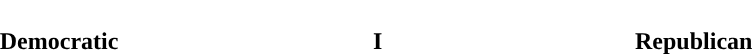<table style="width:50em; text-align:center">
<tr style="color:white">
<td style="background:"><strong>58</strong></td>
<td style="background:"><strong>1</strong></td>
<td style="background:"><strong>41</strong></td>
</tr>
<tr>
<td><span><strong>Democratic</strong></span></td>
<td><strong>I</strong></td>
<td><span><strong>Republican</strong></span></td>
</tr>
</table>
